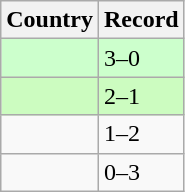<table class="wikitable">
<tr>
<th>Country</th>
<th>Record</th>
</tr>
<tr bgcolor="ccffcc">
<td><strong></strong></td>
<td>3–0</td>
</tr>
<tr bgcolor="ccfcc">
<td><strong></strong></td>
<td>2–1</td>
</tr>
<tr>
<td><strong></strong></td>
<td>1–2</td>
</tr>
<tr>
<td><strong></strong></td>
<td>0–3</td>
</tr>
</table>
